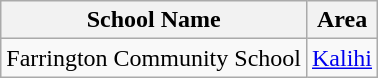<table class="wikitable">
<tr>
<th>School Name</th>
<th>Area</th>
</tr>
<tr>
<td>Farrington Community School</td>
<td><a href='#'>Kalihi</a></td>
</tr>
</table>
